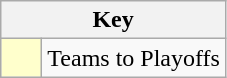<table class="wikitable" style="text-align: center;">
<tr>
<th colspan=2>Key</th>
</tr>
<tr>
<td style="background:#ffffcc; width:20px;"></td>
<td align=left>Teams to Playoffs</td>
</tr>
</table>
